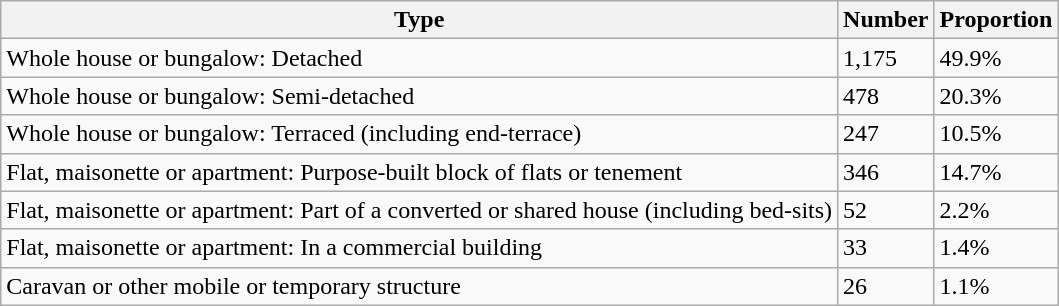<table class="wikitable sortable">
<tr>
<th>Type</th>
<th>Number</th>
<th>Proportion</th>
</tr>
<tr>
<td>Whole house or bungalow: Detached</td>
<td>1,175</td>
<td>49.9%</td>
</tr>
<tr>
<td>Whole house or bungalow: Semi-detached</td>
<td>478</td>
<td>20.3%</td>
</tr>
<tr>
<td>Whole house or bungalow: Terraced (including end-terrace)</td>
<td>247</td>
<td>10.5%</td>
</tr>
<tr>
<td>Flat, maisonette or apartment: Purpose-built block of flats or tenement</td>
<td>346</td>
<td>14.7%</td>
</tr>
<tr>
<td>Flat, maisonette or apartment: Part of a converted or shared house (including bed-sits)</td>
<td>52</td>
<td>2.2%</td>
</tr>
<tr>
<td>Flat, maisonette or apartment: In a commercial building</td>
<td>33</td>
<td>1.4%</td>
</tr>
<tr>
<td>Caravan or other mobile or temporary structure</td>
<td>26</td>
<td>1.1%</td>
</tr>
</table>
